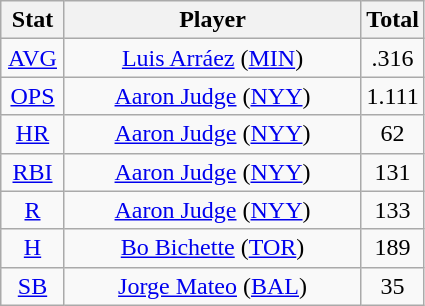<table class="wikitable" style="text-align:center;">
<tr>
<th style="width:15%;">Stat</th>
<th>Player</th>
<th style="width:15%;">Total</th>
</tr>
<tr>
<td><a href='#'>AVG</a></td>
<td><a href='#'>Luis Arráez</a> (<a href='#'>MIN</a>)</td>
<td>.316</td>
</tr>
<tr>
<td><a href='#'>OPS</a></td>
<td><a href='#'>Aaron Judge</a> (<a href='#'>NYY</a>)</td>
<td>1.111</td>
</tr>
<tr>
<td><a href='#'>HR</a></td>
<td><a href='#'>Aaron Judge</a> (<a href='#'>NYY</a>)</td>
<td>62</td>
</tr>
<tr>
<td><a href='#'>RBI</a></td>
<td><a href='#'>Aaron Judge</a> (<a href='#'>NYY</a>)</td>
<td>131</td>
</tr>
<tr>
<td><a href='#'>R</a></td>
<td><a href='#'>Aaron Judge</a> (<a href='#'>NYY</a>)</td>
<td>133</td>
</tr>
<tr>
<td><a href='#'>H</a></td>
<td><a href='#'>Bo Bichette</a> (<a href='#'>TOR</a>)</td>
<td>189</td>
</tr>
<tr>
<td><a href='#'>SB</a></td>
<td><a href='#'>Jorge Mateo</a> (<a href='#'>BAL</a>)</td>
<td>35</td>
</tr>
</table>
